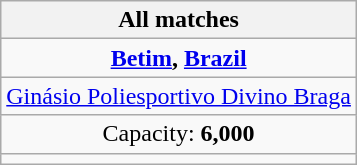<table class="wikitable" style="text-align:center">
<tr>
<th>All matches</th>
</tr>
<tr>
<td> <strong><a href='#'>Betim</a>, <a href='#'>Brazil</a></strong></td>
</tr>
<tr>
<td><a href='#'>Ginásio Poliesportivo Divino Braga</a></td>
</tr>
<tr>
<td>Capacity: <strong>6,000</strong></td>
</tr>
<tr>
<td></td>
</tr>
</table>
